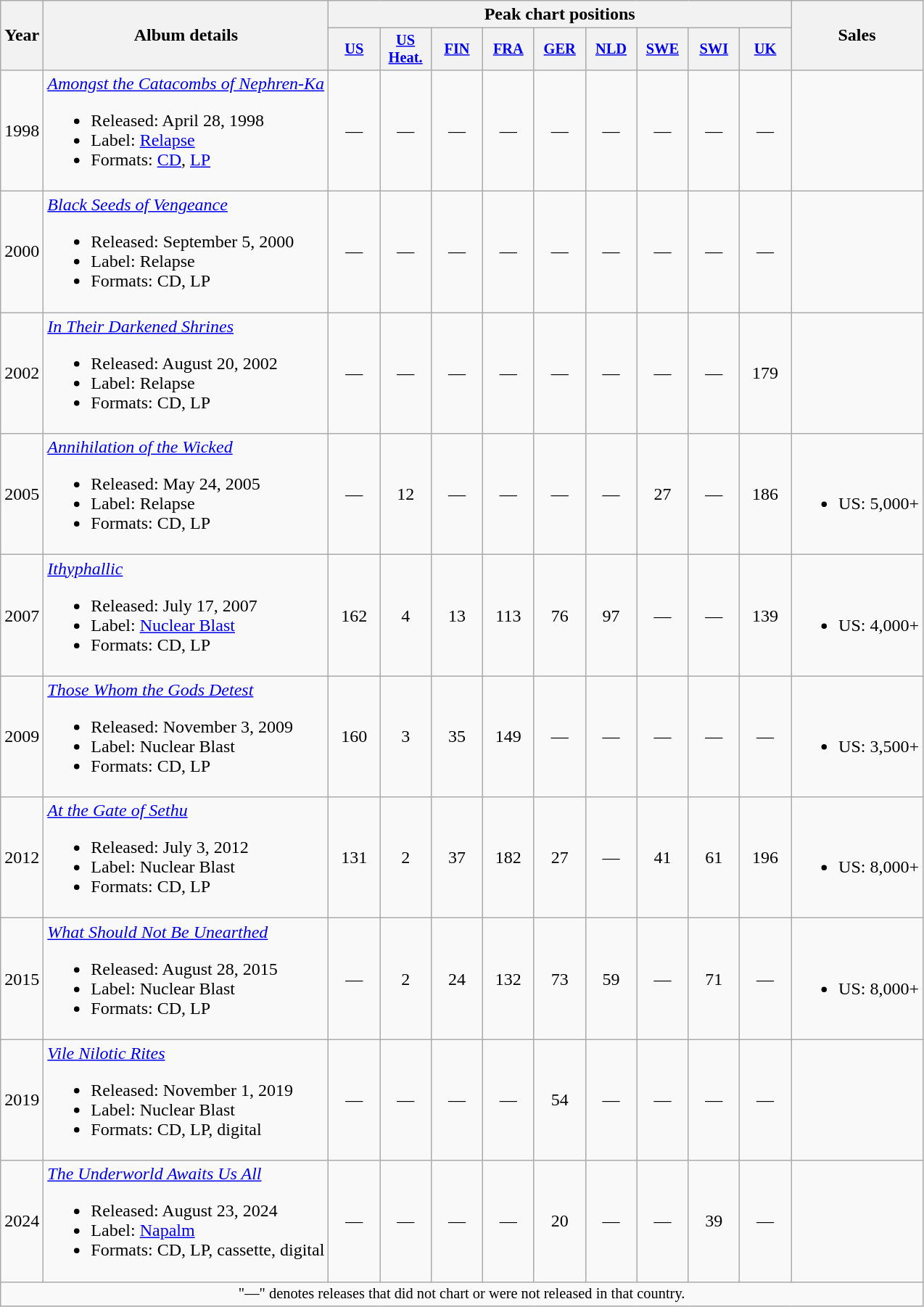<table class ="wikitable">
<tr>
<th scope="col" rowspan="2">Year</th>
<th scope="col" rowspan="2">Album details</th>
<th scope="col" colspan="9">Peak chart positions</th>
<th scope="col" rowspan="2">Sales</th>
</tr>
<tr>
<th scope="col" style="width:3em;font-size:85%"><a href='#'>US</a><br></th>
<th scope="col" style="width:3em;font-size:85%"><a href='#'>US<br>Heat.</a><br></th>
<th scope="col" style="width:3em;font-size:85%"><a href='#'>FIN</a><br></th>
<th scope="col" style="width:3em;font-size:85%"><a href='#'>FRA</a><br></th>
<th scope="col" style="width:3em;font-size:85%"><a href='#'>GER</a><br></th>
<th scope="col" style="width:3em;font-size:85%"><a href='#'>NLD</a><br></th>
<th scope="col" style="width:3em;font-size:85%"><a href='#'>SWE</a><br></th>
<th scope="col" style="width:3em;font-size:85%"><a href='#'>SWI</a><br></th>
<th scope="col" style="width:3em;font-size:85%"><a href='#'>UK</a><br></th>
</tr>
<tr>
<td>1998</td>
<td><em><a href='#'>Amongst the Catacombs of Nephren-Ka</a></em><br><ul><li>Released: April 28, 1998</li><li>Label: <a href='#'>Relapse</a></li><li>Formats: <a href='#'>CD</a>, <a href='#'>LP</a></li></ul></td>
<td align="center">—</td>
<td align="center">—</td>
<td align="center">—</td>
<td align="center">—</td>
<td align="center">—</td>
<td align="center">—</td>
<td align="center">—</td>
<td align="center">—</td>
<td align="center">—</td>
<td></td>
</tr>
<tr>
<td>2000</td>
<td><em><a href='#'>Black Seeds of Vengeance</a></em><br><ul><li>Released: September 5, 2000</li><li>Label: Relapse</li><li>Formats: CD, LP</li></ul></td>
<td align="center">—</td>
<td align="center">—</td>
<td align="center">—</td>
<td align="center">—</td>
<td align="center">—</td>
<td align="center">—</td>
<td align="center">—</td>
<td align="center">—</td>
<td align="center">—</td>
<td></td>
</tr>
<tr>
<td>2002</td>
<td><em><a href='#'>In Their Darkened Shrines</a></em><br><ul><li>Released: August 20, 2002</li><li>Label: Relapse</li><li>Formats: CD, LP</li></ul></td>
<td align="center">—</td>
<td align="center">—</td>
<td align="center">—</td>
<td align="center">—</td>
<td align="center">—</td>
<td align="center">—</td>
<td align="center">—</td>
<td align="center">—</td>
<td align="center">179</td>
<td></td>
</tr>
<tr>
<td>2005</td>
<td><em><a href='#'>Annihilation of the Wicked</a></em><br><ul><li>Released: May 24, 2005</li><li>Label: Relapse</li><li>Formats: CD, LP</li></ul></td>
<td align="center">—</td>
<td align="center">12</td>
<td align="center">—</td>
<td align="center">—</td>
<td align="center">—</td>
<td align="center">—</td>
<td align="center">27</td>
<td align="center">—</td>
<td align="center">186</td>
<td><br><ul><li>US: 5,000+</li></ul></td>
</tr>
<tr>
<td>2007</td>
<td><em><a href='#'>Ithyphallic</a></em><br><ul><li>Released: July 17, 2007</li><li>Label: <a href='#'>Nuclear Blast</a></li><li>Formats: CD, LP</li></ul></td>
<td align="center">162</td>
<td align="center">4</td>
<td align="center">13</td>
<td align="center">113</td>
<td align="center">76</td>
<td align="center">97</td>
<td align="center">—</td>
<td align="center">—</td>
<td align="center">139</td>
<td><br><ul><li>US: 4,000+</li></ul></td>
</tr>
<tr>
<td>2009</td>
<td><em><a href='#'>Those Whom the Gods Detest</a></em><br><ul><li>Released: November 3, 2009</li><li>Label: Nuclear Blast</li><li>Formats: CD, LP</li></ul></td>
<td align="center">160</td>
<td align="center">3</td>
<td align="center">35</td>
<td align="center">149</td>
<td align="center">—</td>
<td align="center">—</td>
<td align="center">—</td>
<td align="center">—</td>
<td align="center">—</td>
<td><br><ul><li>US: 3,500+</li></ul></td>
</tr>
<tr>
<td>2012</td>
<td><em><a href='#'>At the Gate of Sethu</a></em><br><ul><li>Released: July 3, 2012</li><li>Label: Nuclear Blast</li><li>Formats: CD, LP</li></ul></td>
<td align="center">131</td>
<td align="center">2</td>
<td align="center">37</td>
<td align="center">182</td>
<td align="center">27</td>
<td align="center">—</td>
<td align="center">41</td>
<td align="center">61</td>
<td align="center">196</td>
<td><br><ul><li>US: 8,000+</li></ul></td>
</tr>
<tr>
<td>2015</td>
<td><em><a href='#'>What Should Not Be Unearthed</a></em><br><ul><li>Released: August 28, 2015</li><li>Label: Nuclear Blast</li><li>Formats: CD, LP</li></ul></td>
<td align="center">—</td>
<td align="center">2</td>
<td align="center">24</td>
<td align="center">132</td>
<td align="center">73</td>
<td align="center">59</td>
<td align="center">—</td>
<td align="center">71</td>
<td align="center">—</td>
<td><br><ul><li>US: 8,000+</li></ul></td>
</tr>
<tr>
<td>2019</td>
<td><em><a href='#'>Vile Nilotic Rites</a></em><br><ul><li>Released: November 1, 2019</li><li>Label: Nuclear Blast</li><li>Formats: CD, LP, digital</li></ul></td>
<td align="center">—</td>
<td align="center">—</td>
<td align="center">—</td>
<td align="center">—</td>
<td align="center">54</td>
<td align="center">—</td>
<td align="center">—</td>
<td align="center">—</td>
<td align="center">—</td>
<td></td>
</tr>
<tr>
<td>2024</td>
<td><em><a href='#'>The Underworld Awaits Us All</a></em><br><ul><li>Released: August 23, 2024</li><li>Label: <a href='#'>Napalm</a></li><li>Formats: CD, LP, cassette, digital</li></ul></td>
<td align="center">—</td>
<td align="center">—</td>
<td align="center">—</td>
<td align="center">—</td>
<td align="center">20</td>
<td align="center">—</td>
<td align="center">—</td>
<td align="center">39</td>
<td align="center">—</td>
</tr>
<tr>
<td align="center" colspan="15" style="font-size: 85%">"—" denotes releases that did not chart or were not released in that country.</td>
</tr>
</table>
